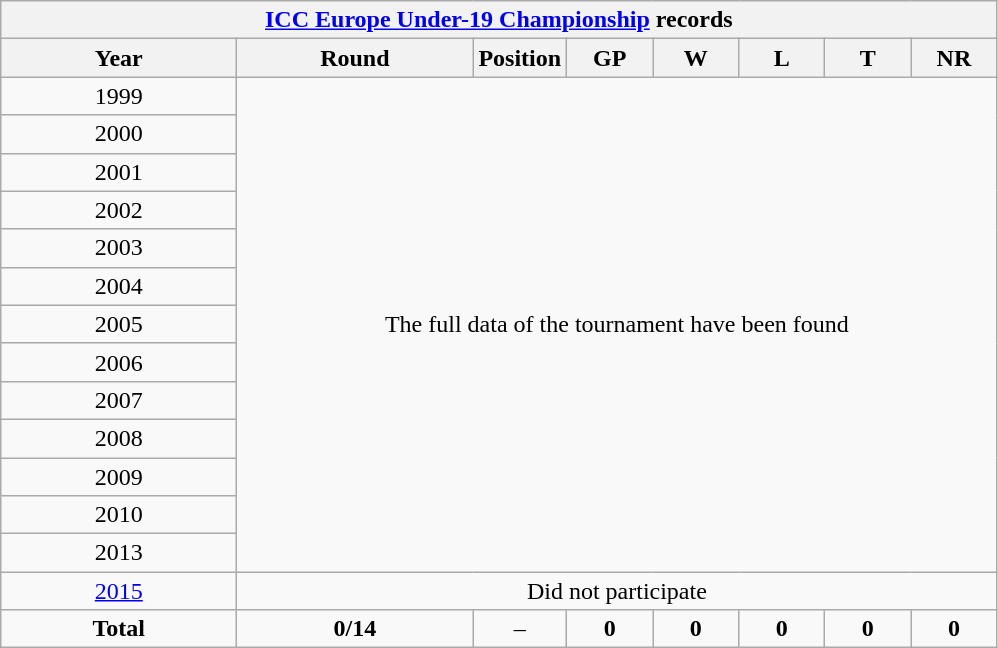<table class="wikitable" style="text-align: center; width=900px;">
<tr>
<th colspan=9><a href='#'>ICC Europe Under-19 Championship</a> records</th>
</tr>
<tr>
<th width=150>Year</th>
<th width=150>Round</th>
<th width=50>Position</th>
<th width=50>GP</th>
<th width=50>W</th>
<th width=50>L</th>
<th width=50>T</th>
<th width=50>NR</th>
</tr>
<tr>
<td> 1999</td>
<td rowspan=13 colspan=8>The full data of the tournament have been found</td>
</tr>
<tr>
<td> 2000</td>
</tr>
<tr>
<td> 2001</td>
</tr>
<tr>
<td> 2002</td>
</tr>
<tr>
<td> 2003</td>
</tr>
<tr>
<td> 2004</td>
</tr>
<tr>
<td> 2005</td>
</tr>
<tr>
<td> 2006</td>
</tr>
<tr>
<td> 2007</td>
</tr>
<tr>
<td> 2008</td>
</tr>
<tr>
<td> 2009</td>
</tr>
<tr>
<td> 2010</td>
</tr>
<tr>
<td> 2013</td>
</tr>
<tr>
<td> <a href='#'>2015</a></td>
<td colspan=8>Did not participate</td>
</tr>
<tr>
<td><strong>Total</strong></td>
<td><strong>0/14</strong></td>
<td>–</td>
<td><strong>0</strong></td>
<td><strong>0</strong></td>
<td><strong>0</strong></td>
<td><strong>0</strong></td>
<td><strong>0</strong></td>
</tr>
</table>
